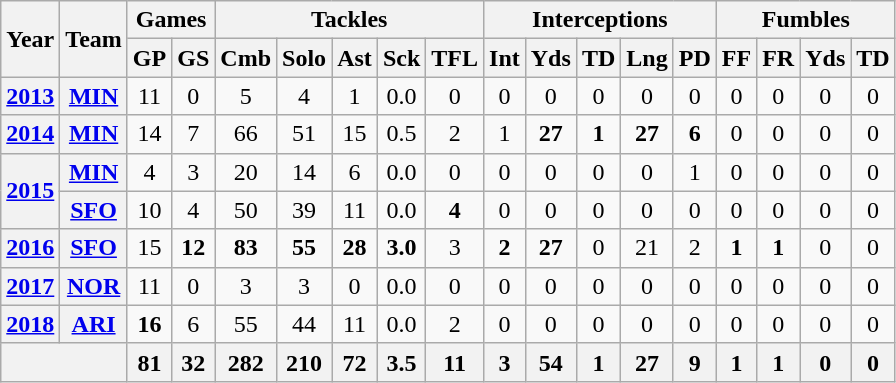<table class="wikitable" style="text-align:center">
<tr>
<th rowspan="2">Year</th>
<th rowspan="2">Team</th>
<th colspan="2">Games</th>
<th colspan="5">Tackles</th>
<th colspan="5">Interceptions</th>
<th colspan="4">Fumbles</th>
</tr>
<tr>
<th>GP</th>
<th>GS</th>
<th>Cmb</th>
<th>Solo</th>
<th>Ast</th>
<th>Sck</th>
<th>TFL</th>
<th>Int</th>
<th>Yds</th>
<th>TD</th>
<th>Lng</th>
<th>PD</th>
<th>FF</th>
<th>FR</th>
<th>Yds</th>
<th>TD</th>
</tr>
<tr>
<th><a href='#'>2013</a></th>
<th><a href='#'>MIN</a></th>
<td>11</td>
<td>0</td>
<td>5</td>
<td>4</td>
<td>1</td>
<td>0.0</td>
<td>0</td>
<td>0</td>
<td>0</td>
<td>0</td>
<td>0</td>
<td>0</td>
<td>0</td>
<td>0</td>
<td>0</td>
<td>0</td>
</tr>
<tr>
<th><a href='#'>2014</a></th>
<th><a href='#'>MIN</a></th>
<td>14</td>
<td>7</td>
<td>66</td>
<td>51</td>
<td>15</td>
<td>0.5</td>
<td>2</td>
<td>1</td>
<td><strong>27</strong></td>
<td><strong>1</strong></td>
<td><strong>27</strong></td>
<td><strong>6</strong></td>
<td>0</td>
<td>0</td>
<td>0</td>
<td>0</td>
</tr>
<tr>
<th rowspan="2"><a href='#'>2015</a></th>
<th><a href='#'>MIN</a></th>
<td>4</td>
<td>3</td>
<td>20</td>
<td>14</td>
<td>6</td>
<td>0.0</td>
<td>0</td>
<td>0</td>
<td>0</td>
<td>0</td>
<td>0</td>
<td>1</td>
<td>0</td>
<td>0</td>
<td>0</td>
<td>0</td>
</tr>
<tr>
<th><a href='#'>SFO</a></th>
<td>10</td>
<td>4</td>
<td>50</td>
<td>39</td>
<td>11</td>
<td>0.0</td>
<td><strong>4</strong></td>
<td>0</td>
<td>0</td>
<td>0</td>
<td>0</td>
<td>0</td>
<td>0</td>
<td>0</td>
<td>0</td>
<td>0</td>
</tr>
<tr>
<th><a href='#'>2016</a></th>
<th><a href='#'>SFO</a></th>
<td>15</td>
<td><strong>12</strong></td>
<td><strong>83</strong></td>
<td><strong>55</strong></td>
<td><strong>28</strong></td>
<td><strong>3.0</strong></td>
<td>3</td>
<td><strong>2</strong></td>
<td><strong>27</strong></td>
<td>0</td>
<td>21</td>
<td>2</td>
<td><strong>1</strong></td>
<td><strong>1</strong></td>
<td>0</td>
<td>0</td>
</tr>
<tr>
<th><a href='#'>2017</a></th>
<th><a href='#'>NOR</a></th>
<td>11</td>
<td>0</td>
<td>3</td>
<td>3</td>
<td>0</td>
<td>0.0</td>
<td>0</td>
<td>0</td>
<td>0</td>
<td>0</td>
<td>0</td>
<td>0</td>
<td>0</td>
<td>0</td>
<td>0</td>
<td>0</td>
</tr>
<tr>
<th><a href='#'>2018</a></th>
<th><a href='#'>ARI</a></th>
<td><strong>16</strong></td>
<td>6</td>
<td>55</td>
<td>44</td>
<td>11</td>
<td>0.0</td>
<td>2</td>
<td>0</td>
<td>0</td>
<td>0</td>
<td>0</td>
<td>0</td>
<td>0</td>
<td>0</td>
<td>0</td>
<td>0</td>
</tr>
<tr>
<th colspan="2"></th>
<th>81</th>
<th>32</th>
<th>282</th>
<th>210</th>
<th>72</th>
<th>3.5</th>
<th>11</th>
<th>3</th>
<th>54</th>
<th>1</th>
<th>27</th>
<th>9</th>
<th>1</th>
<th>1</th>
<th>0</th>
<th>0</th>
</tr>
</table>
